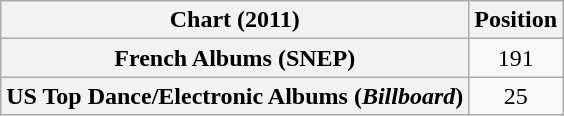<table class="wikitable sortable plainrowheaders" style="text-align:center">
<tr>
<th scope="col">Chart (2011)</th>
<th scope="col">Position</th>
</tr>
<tr>
<th scope="row">French Albums (SNEP)</th>
<td>191</td>
</tr>
<tr>
<th scope="row">US Top Dance/Electronic Albums (<em>Billboard</em>)</th>
<td>25</td>
</tr>
</table>
